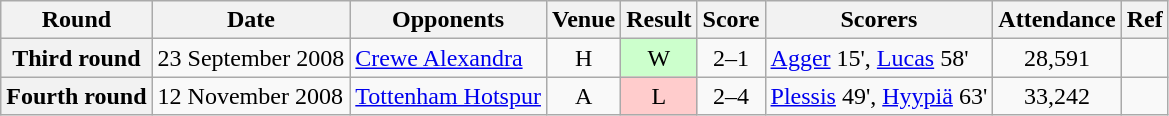<table class="sortable wikitable plainrowheaders" style="text-align:center">
<tr>
<th scope="col">Round</th>
<th scope="col">Date</th>
<th scope="col">Opponents</th>
<th scope="col">Venue</th>
<th scope="col">Result</th>
<th scope="col">Score</th>
<th scope="col">Scorers</th>
<th scope="col">Attendance</th>
<th scope="col" class="unsortable">Ref</th>
</tr>
<tr>
<th scope=row>Third round</th>
<td align=left>23 September 2008</td>
<td align=left><a href='#'>Crewe Alexandra</a></td>
<td>H</td>
<td style="background:#cfc">W</td>
<td>2–1</td>
<td align=left><a href='#'>Agger</a> 15', <a href='#'>Lucas</a> 58'</td>
<td>28,591</td>
<td align=center></td>
</tr>
<tr>
<th scope=row>Fourth round</th>
<td align=left>12 November 2008</td>
<td align=left><a href='#'>Tottenham Hotspur</a></td>
<td>A</td>
<td style="background:#fcc">L</td>
<td>2–4</td>
<td align=left><a href='#'>Plessis</a> 49', <a href='#'>Hyypiä</a> 63'</td>
<td>33,242</td>
<td align=center></td>
</tr>
</table>
